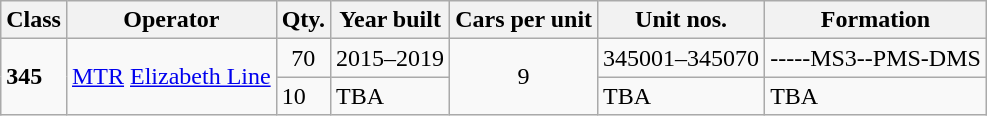<table class="wikitable">
<tr>
<th>Class</th>
<th>Operator</th>
<th>Qty.</th>
<th>Year built</th>
<th>Cars per unit</th>
<th>Unit nos.</th>
<th>Formation</th>
</tr>
<tr>
<td rowspan="2"><strong>345</strong></td>
<td rowspan="2" align="center"><a href='#'>MTR</a> <a href='#'>Elizabeth Line</a></td>
<td align="center">70</td>
<td align="center">2015–2019</td>
<td rowspan="2" align="center">9</td>
<td>345001–345070</td>
<td>-----MS3--PMS-DMS</td>
</tr>
<tr>
<td>10</td>
<td>TBA</td>
<td>TBA</td>
<td>TBA</td>
</tr>
</table>
